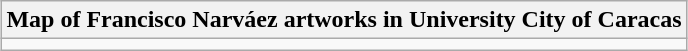<table class="wikitable mw-collapsible mw-collapsed" style="margin: auto;">
<tr>
<th>Map of Francisco Narváez artworks in University City of Caracas<br></th>
</tr>
<tr>
<td></td>
</tr>
</table>
